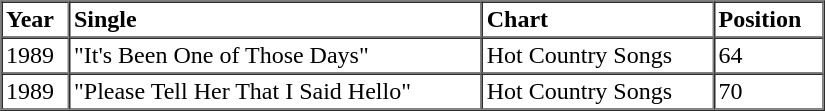<table border=1 cellspacing=0 cellpadding=2 width="550px">
<tr>
<th align="left">Year</th>
<th align="left">Single</th>
<th align="left">Chart</th>
<th align="left">Position</th>
</tr>
<tr>
<td align="left">1989</td>
<td align="left">"It's Been One of Those Days"</td>
<td align="left">Hot Country Songs</td>
<td align="left">64</td>
</tr>
<tr>
<td align="left">1989</td>
<td align="left">"Please Tell Her That I Said Hello"</td>
<td align="left">Hot Country Songs</td>
<td align="left">70</td>
</tr>
<tr>
</tr>
</table>
